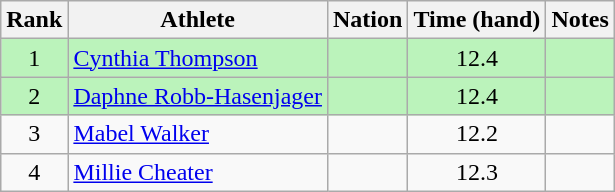<table class="wikitable sortable" style="text-align:center">
<tr>
<th>Rank</th>
<th>Athlete</th>
<th>Nation</th>
<th>Time (hand)</th>
<th>Notes</th>
</tr>
<tr bgcolor=#bbf3bb>
<td>1</td>
<td align=left><a href='#'>Cynthia Thompson</a></td>
<td align=left></td>
<td>12.4</td>
<td></td>
</tr>
<tr bgcolor=#bbf3bb>
<td>2</td>
<td align=left><a href='#'>Daphne Robb-Hasenjager</a></td>
<td align=left></td>
<td>12.4</td>
<td></td>
</tr>
<tr>
<td>3</td>
<td align=left><a href='#'>Mabel Walker</a></td>
<td align=left></td>
<td>12.2</td>
<td></td>
</tr>
<tr>
<td>4</td>
<td align=left><a href='#'>Millie Cheater</a></td>
<td align=left></td>
<td>12.3</td>
<td></td>
</tr>
</table>
